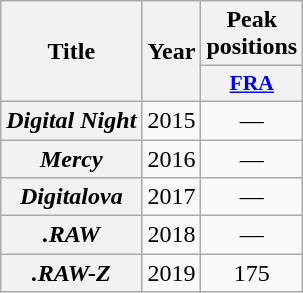<table class="wikitable plainrowheaders" style="text-align:center">
<tr>
<th scope="col" rowspan="2">Title</th>
<th scope="col" rowspan="2">Year</th>
<th scope="col" colspan="1">Peak positions</th>
</tr>
<tr>
<th scope="col" style="width:3em;font-size:90%;"><a href='#'>FRA</a><br></th>
</tr>
<tr>
<th scope="row"><em>Digital Night</em></th>
<td>2015</td>
<td>—</td>
</tr>
<tr>
<th scope="row"><em>Mercy</em></th>
<td>2016</td>
<td>—</td>
</tr>
<tr>
<th scope="row"><em>Digitalova</em></th>
<td>2017</td>
<td>—</td>
</tr>
<tr>
<th scope="row"><em>.RAW</em></th>
<td>2018</td>
<td>—</td>
</tr>
<tr>
<th scope="row"><em>.RAW-Z</em></th>
<td>2019</td>
<td>175</td>
</tr>
</table>
